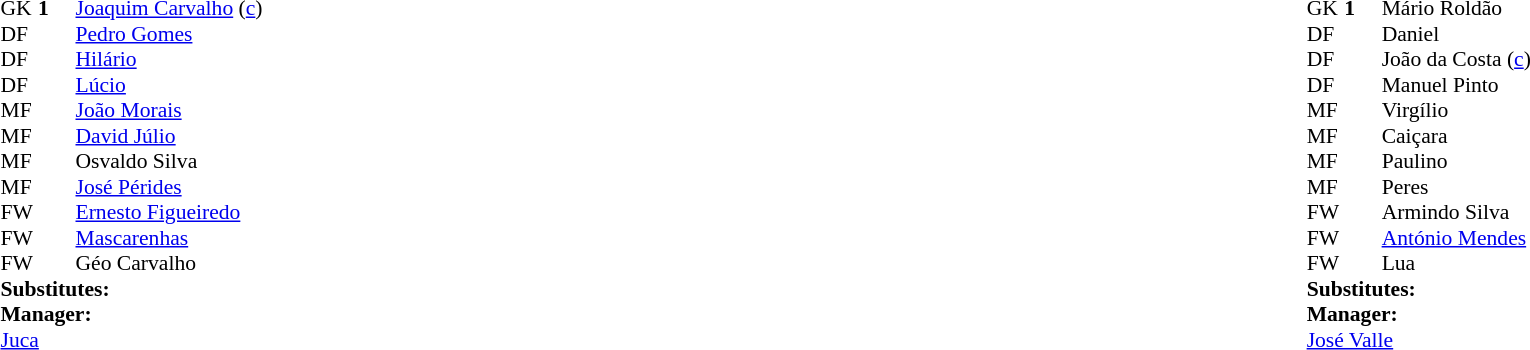<table width="100%">
<tr>
<td valign="top" width="50%"><br><table style="font-size: 90%" cellspacing="0" cellpadding="0">
<tr>
<td colspan="4"></td>
</tr>
<tr>
<th width=25></th>
<th width=25></th>
</tr>
<tr>
<td>GK</td>
<td><strong>1</strong></td>
<td> <a href='#'>Joaquim Carvalho</a> (<a href='#'>c</a>)</td>
</tr>
<tr>
<td>DF</td>
<td></td>
<td> <a href='#'>Pedro Gomes</a></td>
</tr>
<tr>
<td>DF</td>
<td></td>
<td> <a href='#'>Hilário</a></td>
</tr>
<tr>
<td>DF</td>
<td></td>
<td> <a href='#'>Lúcio</a></td>
</tr>
<tr>
<td>MF</td>
<td></td>
<td> <a href='#'>João Morais</a></td>
</tr>
<tr>
<td>MF</td>
<td></td>
<td> <a href='#'>David Júlio</a></td>
</tr>
<tr>
<td>MF</td>
<td></td>
<td> Osvaldo Silva</td>
</tr>
<tr>
<td>MF</td>
<td></td>
<td> <a href='#'>José Pérides</a></td>
</tr>
<tr>
<td>FW</td>
<td></td>
<td> <a href='#'>Ernesto Figueiredo</a></td>
</tr>
<tr>
<td>FW</td>
<td></td>
<td> <a href='#'>Mascarenhas</a></td>
</tr>
<tr>
<td>FW</td>
<td></td>
<td> Géo Carvalho</td>
</tr>
<tr>
<td colspan=3><strong>Substitutes:</strong></td>
</tr>
<tr>
<td colspan=3><strong>Manager:</strong></td>
</tr>
<tr>
<td colspan=4> <a href='#'>Juca</a></td>
</tr>
</table>
</td>
<td valign="top"></td>
<td valign="top" width="50%"><br><table style="font-size: 90%" cellspacing="0" cellpadding="0" align=center>
<tr>
<td colspan="4"></td>
</tr>
<tr>
<th width=25></th>
<th width=25></th>
</tr>
<tr>
<td>GK</td>
<td><strong>1</strong></td>
<td> Mário Roldão</td>
</tr>
<tr>
<td>DF</td>
<td></td>
<td> Daniel</td>
</tr>
<tr>
<td>DF</td>
<td></td>
<td> João da Costa (<a href='#'>c</a>)</td>
</tr>
<tr>
<td>DF</td>
<td></td>
<td> Manuel Pinto</td>
</tr>
<tr>
<td>MF</td>
<td></td>
<td> Virgílio</td>
</tr>
<tr>
<td>MF</td>
<td></td>
<td> Caiçara</td>
</tr>
<tr>
<td>MF</td>
<td></td>
<td> Paulino</td>
</tr>
<tr>
<td>MF</td>
<td></td>
<td> Peres</td>
</tr>
<tr>
<td>FW</td>
<td></td>
<td> Armindo Silva</td>
</tr>
<tr>
<td>FW</td>
<td></td>
<td> <a href='#'>António Mendes</a></td>
</tr>
<tr>
<td>FW</td>
<td></td>
<td> Lua</td>
</tr>
<tr>
<td colspan=3><strong>Substitutes:</strong></td>
</tr>
<tr>
<td colspan=3><strong>Manager:</strong></td>
</tr>
<tr>
<td colspan=4> <a href='#'>José Valle</a></td>
</tr>
</table>
</td>
</tr>
</table>
